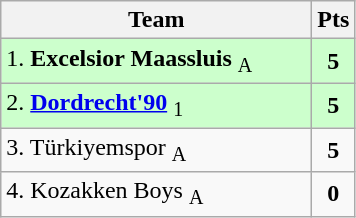<table class="wikitable" style="text-align:center; float:left; margin-right:1em">
<tr>
<th style="width:200px">Team</th>
<th width=20>Pts</th>
</tr>
<tr bgcolor=ccffcc>
<td align=left>1. <strong>Excelsior Maassluis</strong> <sub>A</sub></td>
<td><strong>5</strong></td>
</tr>
<tr bgcolor=ccffcc>
<td align=left>2. <strong><a href='#'>Dordrecht'90</a></strong> <sub>1</sub></td>
<td><strong>5</strong></td>
</tr>
<tr>
<td align=left>3. Türkiyemspor <sub>A</sub></td>
<td><strong>5</strong></td>
</tr>
<tr>
<td align=left>4. Kozakken Boys <sub>A</sub></td>
<td><strong>0</strong></td>
</tr>
</table>
